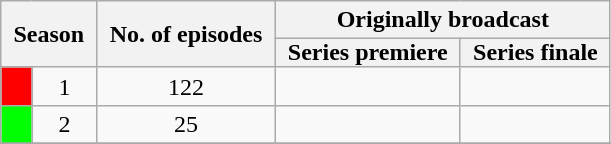<table class="wikitable" style="text-align:center">
<tr>
<th style="padding: 0 8px" colspan="2" rowspan="2">Season</th>
<th style="padding: 0 8px" rowspan="2">No. of episodes</th>
<th colspan="2">Originally broadcast</th>
</tr>
<tr>
<th style="padding: 0 8px">Series premiere</th>
<th style="padding: 0 8px">Series finale</th>
</tr>
<tr>
<td style="background:#FF0000"></td>
<td align="center">1</td>
<td align="center">122</td>
<td align="center"></td>
<td align="center"></td>
</tr>
<tr>
<td style="background:#00FF00"></td>
<td align="center">2</td>
<td align="center">25</td>
<td align="center"></td>
<td align="center"></td>
</tr>
<tr>
</tr>
</table>
